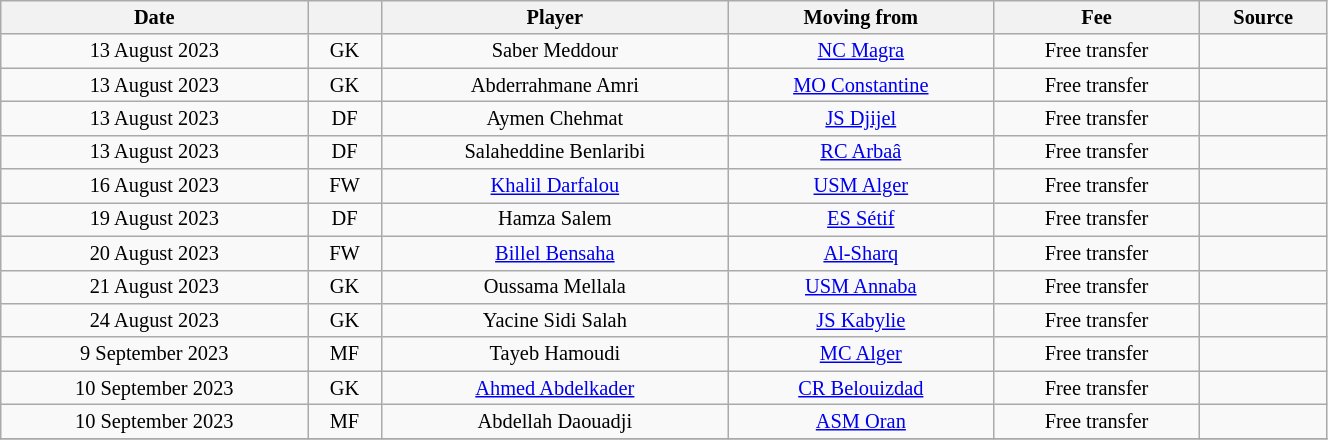<table class="wikitable sortable" style="width:70%; text-align:center; font-size:85%; text-align:centre;">
<tr>
<th>Date</th>
<th></th>
<th>Player</th>
<th>Moving from</th>
<th>Fee</th>
<th>Source</th>
</tr>
<tr>
<td>13 August 2023</td>
<td>GK</td>
<td> Saber Meddour</td>
<td><a href='#'>NC Magra</a></td>
<td>Free transfer</td>
<td></td>
</tr>
<tr>
<td>13 August 2023</td>
<td>GK</td>
<td> Abderrahmane Amri</td>
<td><a href='#'>MO Constantine</a></td>
<td>Free transfer</td>
<td></td>
</tr>
<tr>
<td>13 August 2023</td>
<td>DF</td>
<td> Aymen Chehmat</td>
<td><a href='#'>JS Djijel</a></td>
<td>Free transfer</td>
<td></td>
</tr>
<tr>
<td>13 August 2023</td>
<td>DF</td>
<td> Salaheddine Benlaribi</td>
<td><a href='#'>RC Arbaâ</a></td>
<td>Free transfer</td>
<td></td>
</tr>
<tr>
<td>16 August 2023</td>
<td>FW</td>
<td> <a href='#'>Khalil Darfalou</a></td>
<td><a href='#'>USM Alger</a></td>
<td>Free transfer</td>
<td></td>
</tr>
<tr>
<td>19 August 2023</td>
<td>DF</td>
<td> Hamza Salem</td>
<td><a href='#'>ES Sétif</a></td>
<td>Free transfer</td>
<td></td>
</tr>
<tr>
<td>20 August 2023</td>
<td>FW</td>
<td> <a href='#'>Billel Bensaha</a></td>
<td> <a href='#'>Al-Sharq</a></td>
<td>Free transfer</td>
<td></td>
</tr>
<tr>
<td>21 August 2023</td>
<td>GK</td>
<td> Oussama Mellala</td>
<td><a href='#'>USM Annaba</a></td>
<td>Free transfer</td>
<td></td>
</tr>
<tr>
<td>24 August 2023</td>
<td>GK</td>
<td> Yacine Sidi Salah</td>
<td><a href='#'>JS Kabylie</a></td>
<td>Free transfer</td>
<td></td>
</tr>
<tr>
<td>9 September 2023</td>
<td>MF</td>
<td> Tayeb Hamoudi</td>
<td><a href='#'>MC Alger</a></td>
<td>Free transfer</td>
<td></td>
</tr>
<tr>
<td>10 September 2023</td>
<td>GK</td>
<td> <a href='#'>Ahmed Abdelkader</a></td>
<td><a href='#'>CR Belouizdad</a></td>
<td>Free transfer</td>
<td></td>
</tr>
<tr>
<td>10 September 2023</td>
<td>MF</td>
<td> Abdellah Daouadji</td>
<td><a href='#'>ASM Oran</a></td>
<td>Free transfer</td>
<td></td>
</tr>
<tr>
</tr>
</table>
